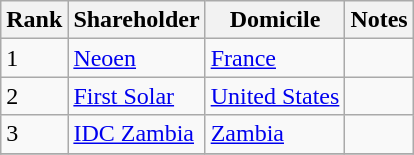<table class="wikitable sortable" style="margin: 0.5em auto">
<tr>
<th>Rank</th>
<th>Shareholder</th>
<th>Domicile</th>
<th>Notes</th>
</tr>
<tr>
<td>1</td>
<td><a href='#'>Neoen</a></td>
<td><a href='#'>France</a></td>
<td></td>
</tr>
<tr>
<td>2</td>
<td><a href='#'>First Solar</a></td>
<td><a href='#'>United States</a></td>
<td></td>
</tr>
<tr>
<td>3</td>
<td><a href='#'>IDC Zambia</a></td>
<td><a href='#'>Zambia</a></td>
<td></td>
</tr>
<tr>
</tr>
</table>
